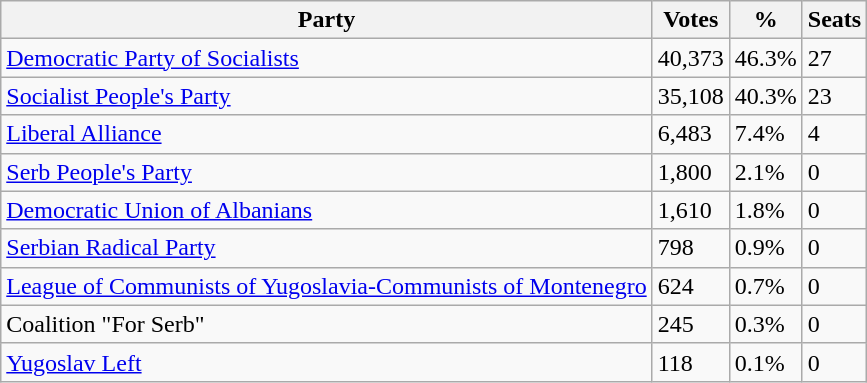<table class="wikitable">
<tr>
<th>Party</th>
<th>Votes</th>
<th>%</th>
<th>Seats</th>
</tr>
<tr>
<td><a href='#'>Democratic Party of Socialists</a></td>
<td>40,373</td>
<td>46.3%</td>
<td>27</td>
</tr>
<tr>
<td><a href='#'>Socialist People's Party</a></td>
<td>35,108</td>
<td>40.3%</td>
<td>23</td>
</tr>
<tr>
<td><a href='#'>Liberal Alliance</a></td>
<td>6,483</td>
<td>7.4%</td>
<td>4</td>
</tr>
<tr>
<td><a href='#'>Serb People's Party</a></td>
<td>1,800</td>
<td>2.1%</td>
<td>0</td>
</tr>
<tr>
<td><a href='#'>Democratic Union of Albanians</a></td>
<td>1,610</td>
<td>1.8%</td>
<td>0</td>
</tr>
<tr>
<td><a href='#'>Serbian Radical Party</a></td>
<td>798</td>
<td>0.9%</td>
<td>0</td>
</tr>
<tr>
<td><a href='#'>League of Communists of Yugoslavia-Communists of Montenegro</a></td>
<td>624</td>
<td>0.7%</td>
<td>0</td>
</tr>
<tr>
<td>Coalition "For Serb"</td>
<td>245</td>
<td>0.3%</td>
<td>0</td>
</tr>
<tr>
<td><a href='#'>Yugoslav Left</a></td>
<td>118</td>
<td>0.1%</td>
<td>0</td>
</tr>
</table>
